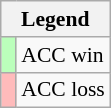<table class="wikitable" style="font-size:90%">
<tr>
<th colspan="2">Legend</th>
</tr>
<tr>
<td style="background:#bfb;"> </td>
<td>ACC win</td>
</tr>
<tr>
<td style="background:#fbb;"> </td>
<td>ACC loss</td>
</tr>
</table>
